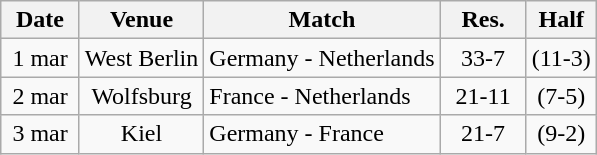<table class="wikitable" style="text-align:center;">
<tr>
<th width="45px">Date</th>
<th>Venue</th>
<th>Match</th>
<th width="50px">Res.</th>
<th>Half</th>
</tr>
<tr>
<td>1 mar</td>
<td>West Berlin</td>
<td align="left">Germany - Netherlands</td>
<td>33-7</td>
<td>(11-3)</td>
</tr>
<tr>
<td>2 mar</td>
<td>Wolfsburg</td>
<td align="left">France - Netherlands</td>
<td>21-11</td>
<td>(7-5)</td>
</tr>
<tr>
<td>3 mar</td>
<td>Kiel</td>
<td align="left">Germany - France</td>
<td>21-7</td>
<td>(9-2)</td>
</tr>
</table>
